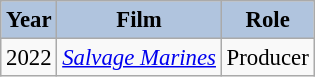<table class="wikitable" style="font-size:95%;">
<tr>
<th style="background:#B0C4DE;">Year</th>
<th style="background:#B0C4DE;">Film</th>
<th style="background:#B0C4DE;">Role</th>
</tr>
<tr>
<td>2022</td>
<td><em><a href='#'>Salvage Marines</a></em></td>
<td>Producer</td>
</tr>
</table>
